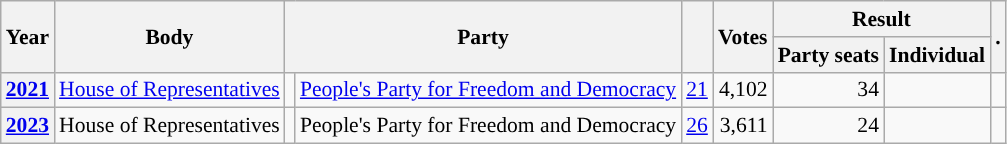<table class="wikitable plainrowheaders sortable" border=2 cellpadding=4 cellspacing=0 style="border: 1px #aaa solid; font-size: 90%; text-align:center;">
<tr>
<th scope="col" rowspan=2>Year</th>
<th scope="col" rowspan=2>Body</th>
<th scope="col" colspan=2 rowspan=2>Party</th>
<th scope="col" rowspan=2></th>
<th scope="col" rowspan=2>Votes</th>
<th scope="colgroup" colspan=2>Result</th>
<th scope="col" rowspan=2 class="unsortable">.</th>
</tr>
<tr>
<th scope="col">Party seats</th>
<th scope="col">Individual</th>
</tr>
<tr>
<th scope="row"><a href='#'>2021</a></th>
<td><a href='#'>House of Representatives</a></td>
<td style="background-color:"></td>
<td><a href='#'>People's Party for Freedom and Democracy</a></td>
<td style=text-align:right><a href='#'>21</a></td>
<td style=text-align:right>4,102</td>
<td style=text-align:right>34</td>
<td></td>
<td></td>
</tr>
<tr>
<th scope="row"><a href='#'>2023</a></th>
<td>House of Representatives</td>
<td style="background-color:"></td>
<td>People's Party for Freedom and Democracy</td>
<td style=text-align:right><a href='#'>26</a></td>
<td style=text-align:right>3,611</td>
<td style=text-align:right>24</td>
<td></td>
<td></td>
</tr>
</table>
